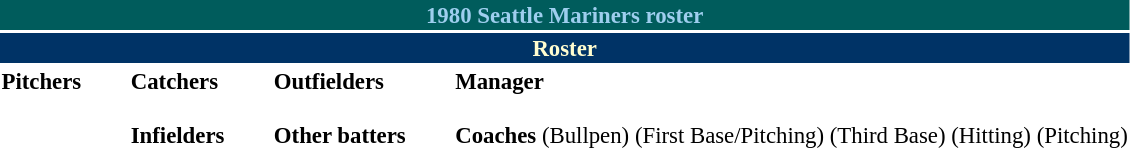<table class="toccolours" style="font-size: 95%;">
<tr>
<th colspan="10" style="background-color: #005c5c; color: #9ECEEE; text-align: center;">1980 Seattle Mariners roster</th>
</tr>
<tr>
<td colspan="10" style="background-color: #003366; color: #FFFDD0; text-align: center;"><strong>Roster</strong></td>
</tr>
<tr>
<td valign="top"><strong>Pitchers</strong><br>











</td>
<td width="25px"></td>
<td valign="top"><strong>Catchers</strong><br>


<br><strong>Infielders</strong>








</td>
<td width="25px"></td>
<td valign="top"><strong>Outfielders</strong><br>





<br><strong>Other batters</strong>
</td>
<td width="25px"></td>
<td valign="top"><strong>Manager</strong><br>
<br><strong>Coaches</strong>
 (Bullpen)
 (First Base/Pitching)
 (Third Base)
 (Hitting)
 (Pitching)</td>
</tr>
</table>
